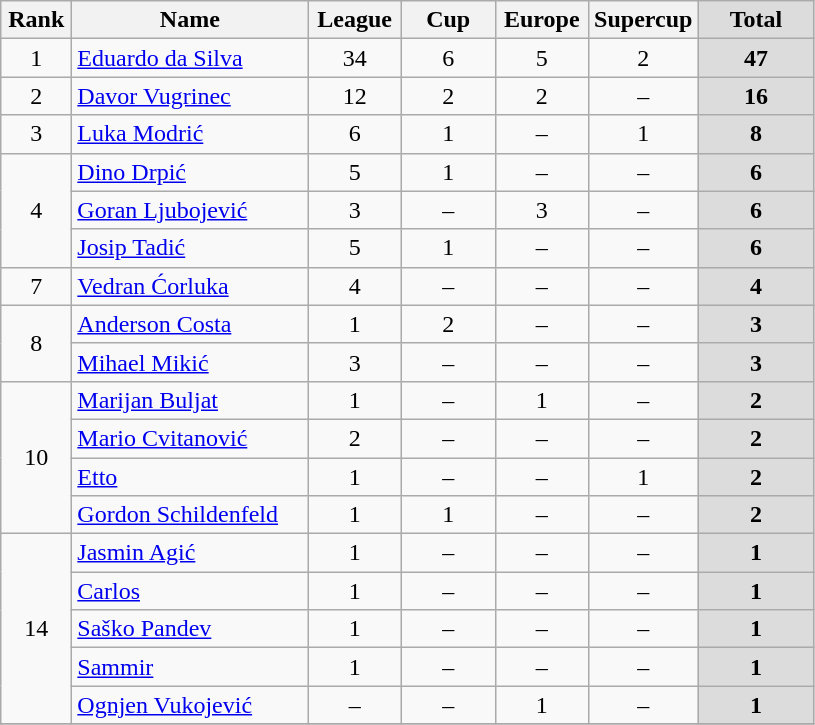<table class="wikitable" style="text-align: center;">
<tr>
<th width=40>Rank</th>
<th width=150>Name</th>
<th width=55>League</th>
<th width=55>Cup</th>
<th width=55>Europe</th>
<th width=55>Supercup</th>
<th width=70 style="background: #DCDCDC">Total</th>
</tr>
<tr>
<td rowspan=1>1</td>
<td style="text-align:left;"> <a href='#'>Eduardo da Silva</a></td>
<td>34</td>
<td>6</td>
<td>5</td>
<td>2</td>
<th style="background: #DCDCDC">47</th>
</tr>
<tr>
<td>2</td>
<td style="text-align:left;"> <a href='#'>Davor Vugrinec</a></td>
<td>12</td>
<td>2</td>
<td>2</td>
<td>–</td>
<th style="background: #DCDCDC">16</th>
</tr>
<tr>
<td>3</td>
<td style="text-align:left;"> <a href='#'>Luka Modrić</a></td>
<td>6</td>
<td>1</td>
<td>–</td>
<td>1</td>
<th style="background: #DCDCDC">8</th>
</tr>
<tr>
<td rowspan=3>4</td>
<td style="text-align:left;"> <a href='#'>Dino Drpić</a></td>
<td>5</td>
<td>1</td>
<td>–</td>
<td>–</td>
<th style="background: #DCDCDC">6</th>
</tr>
<tr>
<td style="text-align:left;"> <a href='#'>Goran Ljubojević</a></td>
<td>3</td>
<td>–</td>
<td>3</td>
<td>–</td>
<th style="background: #DCDCDC">6</th>
</tr>
<tr>
<td style="text-align:left;"> <a href='#'>Josip Tadić</a></td>
<td>5</td>
<td>1</td>
<td>–</td>
<td>–</td>
<th style="background: #DCDCDC">6</th>
</tr>
<tr>
<td>7</td>
<td style="text-align:left;"> <a href='#'>Vedran Ćorluka</a></td>
<td>4</td>
<td>–</td>
<td>–</td>
<td>–</td>
<th style="background: #DCDCDC">4</th>
</tr>
<tr>
<td rowspan=2>8</td>
<td style="text-align:left;"> <a href='#'>Anderson Costa</a></td>
<td>1</td>
<td>2</td>
<td>–</td>
<td>–</td>
<th style="background: #DCDCDC">3</th>
</tr>
<tr>
<td style="text-align:left;"> <a href='#'>Mihael Mikić</a></td>
<td>3</td>
<td>–</td>
<td>–</td>
<td>–</td>
<th style="background: #DCDCDC">3</th>
</tr>
<tr>
<td rowspan=4>10</td>
<td style="text-align:left;"> <a href='#'>Marijan Buljat</a></td>
<td>1</td>
<td>–</td>
<td>1</td>
<td>–</td>
<th style="background: #DCDCDC">2</th>
</tr>
<tr>
<td style="text-align:left;"> <a href='#'>Mario Cvitanović</a></td>
<td>2</td>
<td>–</td>
<td>–</td>
<td>–</td>
<th style="background: #DCDCDC">2</th>
</tr>
<tr>
<td style="text-align:left;"> <a href='#'>Etto</a></td>
<td>1</td>
<td>–</td>
<td>–</td>
<td>1</td>
<th style="background: #DCDCDC">2</th>
</tr>
<tr>
<td style="text-align:left;"> <a href='#'>Gordon Schildenfeld</a></td>
<td>1</td>
<td>1</td>
<td>–</td>
<td>–</td>
<th style="background: #DCDCDC">2</th>
</tr>
<tr>
<td rowspan=5>14</td>
<td style="text-align:left;"> <a href='#'>Jasmin Agić</a></td>
<td>1</td>
<td>–</td>
<td>–</td>
<td>–</td>
<th style="background: #DCDCDC">1</th>
</tr>
<tr>
<td style="text-align:left;"> <a href='#'>Carlos</a></td>
<td>1</td>
<td>–</td>
<td>–</td>
<td>–</td>
<th style="background: #DCDCDC">1</th>
</tr>
<tr>
<td style="text-align:left;"> <a href='#'>Saško Pandev</a></td>
<td>1</td>
<td>–</td>
<td>–</td>
<td>–</td>
<th style="background: #DCDCDC">1</th>
</tr>
<tr>
<td style="text-align:left;"> <a href='#'>Sammir</a></td>
<td>1</td>
<td>–</td>
<td>–</td>
<td>–</td>
<th style="background: #DCDCDC">1</th>
</tr>
<tr>
<td style="text-align:left;"> <a href='#'>Ognjen Vukojević</a></td>
<td>–</td>
<td>–</td>
<td>1</td>
<td>–</td>
<th style="background: #DCDCDC">1</th>
</tr>
<tr>
</tr>
</table>
